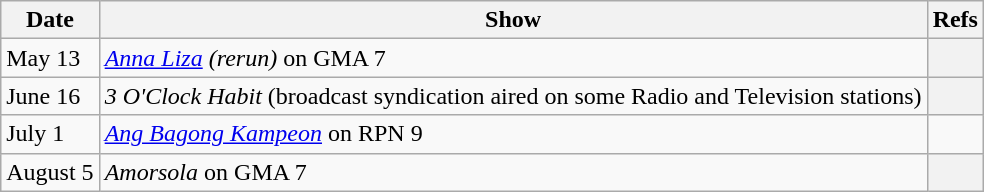<table class="wikitable">
<tr>
<th>Date</th>
<th>Show</th>
<th>Refs</th>
</tr>
<tr>
<td>May 13</td>
<td><em><a href='#'>Anna Liza</a> (rerun)</em> on GMA 7</td>
<th></th>
</tr>
<tr>
<td>June 16</td>
<td><em>3 O'Clock Habit</em> (broadcast syndication aired on some Radio and Television stations)</td>
<th></th>
</tr>
<tr>
<td>July 1</td>
<td><em><a href='#'>Ang Bagong Kampeon</a></em> on RPN 9</td>
<td></td>
</tr>
<tr>
<td>August 5</td>
<td><em>Amorsola</em> on GMA 7</td>
<th></th>
</tr>
</table>
